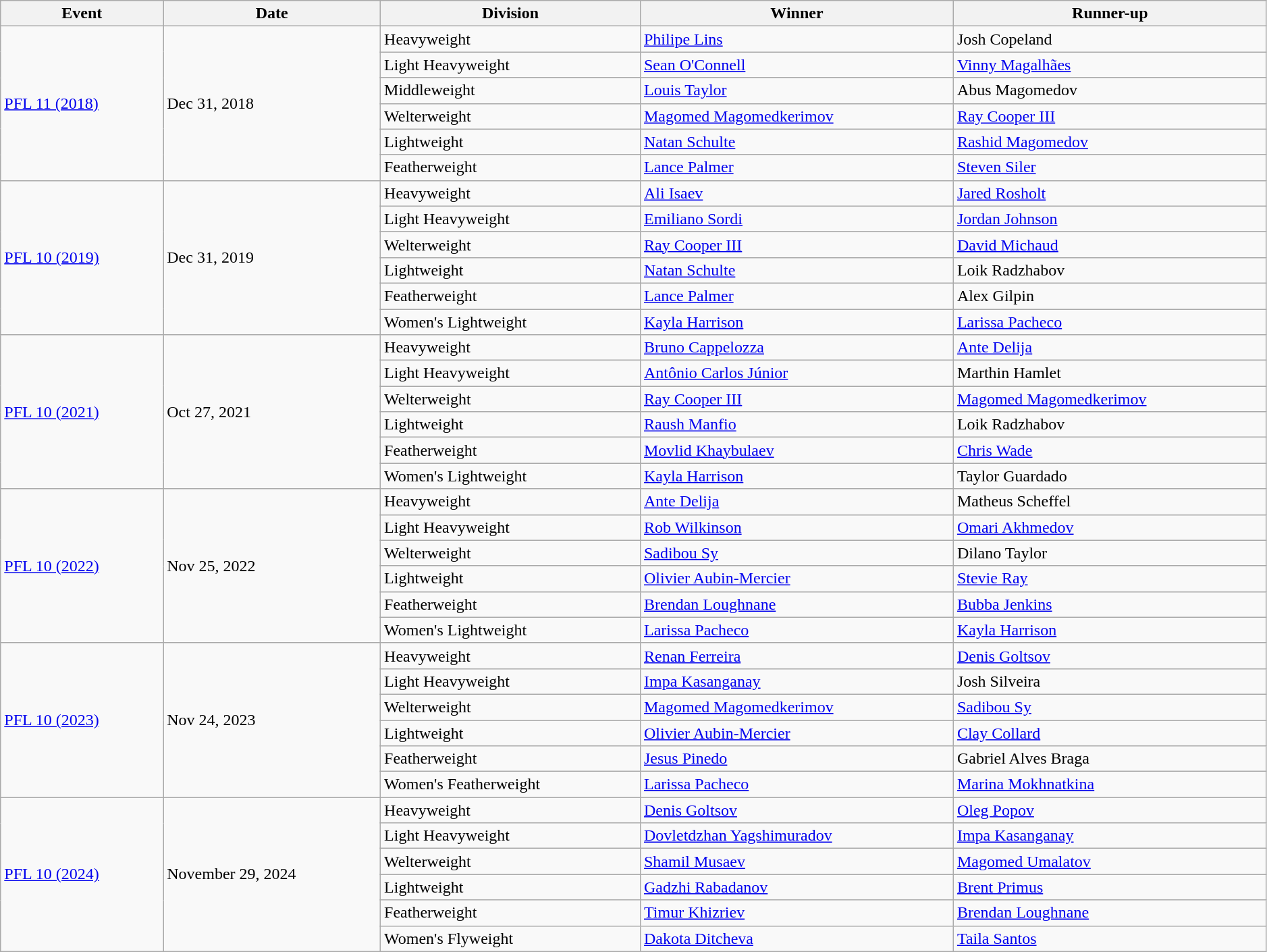<table class="wikitable" style="width:99%;">
<tr>
<th>Event</th>
<th>Date</th>
<th>Division</th>
<th>Winner</th>
<th>Runner-up</th>
</tr>
<tr>
<td rowspan=6><a href='#'>PFL 11 (2018)</a></td>
<td rowspan=6>Dec 31, 2018</td>
<td>Heavyweight</td>
<td> <a href='#'>Philipe Lins</a></td>
<td> Josh Copeland</td>
</tr>
<tr>
<td>Light Heavyweight</td>
<td> <a href='#'>Sean O'Connell</a></td>
<td> <a href='#'>Vinny Magalhães</a></td>
</tr>
<tr>
<td>Middleweight</td>
<td> <a href='#'>Louis Taylor</a></td>
<td> Abus Magomedov</td>
</tr>
<tr>
<td>Welterweight</td>
<td> <a href='#'>Magomed Magomedkerimov</a></td>
<td> <a href='#'>Ray Cooper III</a></td>
</tr>
<tr>
<td>Lightweight</td>
<td> <a href='#'>Natan Schulte</a></td>
<td> <a href='#'>Rashid Magomedov</a></td>
</tr>
<tr>
<td>Featherweight</td>
<td> <a href='#'>Lance Palmer</a></td>
<td> <a href='#'>Steven Siler</a></td>
</tr>
<tr>
<td rowspan=6><a href='#'>PFL 10 (2019)</a></td>
<td rowspan=6>Dec 31, 2019</td>
<td>Heavyweight</td>
<td> <a href='#'>Ali Isaev</a></td>
<td> <a href='#'>Jared Rosholt</a></td>
</tr>
<tr>
<td>Light Heavyweight</td>
<td> <a href='#'>Emiliano Sordi</a></td>
<td> <a href='#'>Jordan Johnson</a></td>
</tr>
<tr>
<td>Welterweight</td>
<td> <a href='#'>Ray Cooper III</a></td>
<td> <a href='#'>David Michaud</a></td>
</tr>
<tr>
<td>Lightweight</td>
<td> <a href='#'>Natan Schulte</a> </td>
<td> Loik Radzhabov</td>
</tr>
<tr>
<td>Featherweight</td>
<td> <a href='#'>Lance Palmer</a> </td>
<td> Alex Gilpin</td>
</tr>
<tr>
<td>Women's Lightweight</td>
<td> <a href='#'>Kayla Harrison</a></td>
<td> <a href='#'>Larissa Pacheco</a></td>
</tr>
<tr>
<td rowspan=6><a href='#'>PFL 10 (2021)</a></td>
<td rowspan=6>Oct 27, 2021</td>
<td>Heavyweight</td>
<td> <a href='#'>Bruno Cappelozza</a></td>
<td> <a href='#'>Ante Delija</a></td>
</tr>
<tr>
<td>Light Heavyweight</td>
<td> <a href='#'>Antônio Carlos Júnior</a></td>
<td> Marthin Hamlet</td>
</tr>
<tr>
<td>Welterweight</td>
<td> <a href='#'>Ray Cooper III</a> </td>
<td> <a href='#'>Magomed Magomedkerimov</a></td>
</tr>
<tr>
<td>Lightweight</td>
<td> <a href='#'>Raush Manfio</a></td>
<td> Loik Radzhabov</td>
</tr>
<tr>
<td>Featherweight</td>
<td> <a href='#'>Movlid Khaybulaev</a></td>
<td> <a href='#'>Chris Wade</a></td>
</tr>
<tr>
<td>Women's Lightweight</td>
<td> <a href='#'>Kayla Harrison</a> </td>
<td> Taylor Guardado</td>
</tr>
<tr>
<td rowspan=6><a href='#'>PFL 10 (2022)</a></td>
<td rowspan=6>Nov 25, 2022</td>
<td>Heavyweight</td>
<td> <a href='#'>Ante Delija</a></td>
<td> Matheus Scheffel</td>
</tr>
<tr>
<td>Light Heavyweight</td>
<td> <a href='#'>Rob Wilkinson</a></td>
<td> <a href='#'>Omari Akhmedov</a></td>
</tr>
<tr>
<td>Welterweight</td>
<td> <a href='#'>Sadibou Sy</a></td>
<td> Dilano Taylor</td>
</tr>
<tr>
<td>Lightweight</td>
<td> <a href='#'>Olivier Aubin-Mercier</a></td>
<td> <a href='#'>Stevie Ray</a></td>
</tr>
<tr>
<td>Featherweight</td>
<td> <a href='#'>Brendan Loughnane</a></td>
<td> <a href='#'>Bubba Jenkins</a></td>
</tr>
<tr>
<td>Women's Lightweight</td>
<td> <a href='#'>Larissa Pacheco</a></td>
<td> <a href='#'>Kayla Harrison</a></td>
</tr>
<tr>
<td rowspan=6><a href='#'>PFL 10 (2023)</a></td>
<td rowspan=6>Nov 24, 2023</td>
<td>Heavyweight</td>
<td> <a href='#'>Renan Ferreira</a></td>
<td> <a href='#'>Denis Goltsov</a></td>
</tr>
<tr>
<td>Light Heavyweight</td>
<td> <a href='#'>Impa Kasanganay</a></td>
<td> Josh Silveira</td>
</tr>
<tr>
<td>Welterweight</td>
<td> <a href='#'>Magomed Magomedkerimov</a> </td>
<td> <a href='#'>Sadibou Sy</a></td>
</tr>
<tr>
<td>Lightweight</td>
<td> <a href='#'>Olivier Aubin-Mercier</a> </td>
<td> <a href='#'>Clay Collard</a></td>
</tr>
<tr>
<td>Featherweight</td>
<td> <a href='#'>Jesus Pinedo</a></td>
<td> Gabriel Alves Braga</td>
</tr>
<tr>
<td>Women's Featherweight</td>
<td> <a href='#'>Larissa Pacheco</a> </td>
<td> <a href='#'>Marina Mokhnatkina</a></td>
</tr>
<tr>
<td rowspan=6><a href='#'>PFL 10 (2024)</a></td>
<td rowspan=6>November 29, 2024</td>
<td>Heavyweight</td>
<td> <a href='#'>Denis Goltsov</a></td>
<td> <a href='#'>Oleg Popov</a></td>
</tr>
<tr>
<td>Light Heavyweight</td>
<td> <a href='#'>Dovletdzhan Yagshimuradov</a></td>
<td> <a href='#'>Impa Kasanganay</a></td>
</tr>
<tr>
<td>Welterweight</td>
<td> <a href='#'>Shamil Musaev</a></td>
<td> <a href='#'>Magomed Umalatov</a></td>
</tr>
<tr>
<td>Lightweight</td>
<td> <a href='#'>Gadzhi Rabadanov</a></td>
<td> <a href='#'>Brent Primus</a></td>
</tr>
<tr>
<td>Featherweight</td>
<td> <a href='#'>Timur Khizriev</a></td>
<td> <a href='#'>Brendan Loughnane</a></td>
</tr>
<tr>
<td>Women's Flyweight</td>
<td> <a href='#'>Dakota Ditcheva</a></td>
<td> <a href='#'>Taila Santos</a></td>
</tr>
</table>
